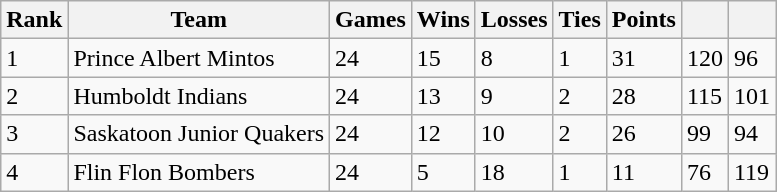<table class="wikitable">
<tr>
<th>Rank</th>
<th>Team</th>
<th>Games</th>
<th>Wins</th>
<th>Losses</th>
<th>Ties</th>
<th>Points</th>
<th></th>
<th></th>
</tr>
<tr>
<td>1</td>
<td>Prince Albert Mintos</td>
<td>24</td>
<td>15</td>
<td>8</td>
<td>1</td>
<td>31</td>
<td>120</td>
<td>96</td>
</tr>
<tr>
<td>2</td>
<td>Humboldt Indians</td>
<td>24</td>
<td>13</td>
<td>9</td>
<td>2</td>
<td>28</td>
<td>115</td>
<td>101</td>
</tr>
<tr>
<td>3</td>
<td>Saskatoon Junior Quakers</td>
<td>24</td>
<td>12</td>
<td>10</td>
<td>2</td>
<td>26</td>
<td>99</td>
<td>94</td>
</tr>
<tr>
<td>4</td>
<td>Flin Flon Bombers</td>
<td>24</td>
<td>5</td>
<td>18</td>
<td>1</td>
<td>11</td>
<td>76</td>
<td>119</td>
</tr>
</table>
